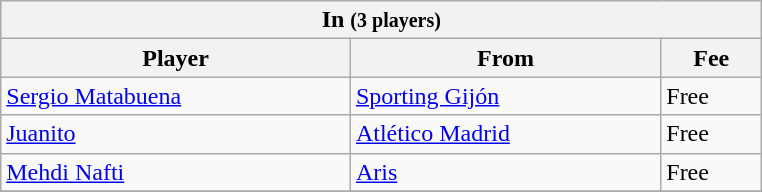<table class="wikitable collapsible collapsed">
<tr>
<th colspan="3" width="500"> <strong>In</strong> <small>(3 players)</small></th>
</tr>
<tr>
<th>Player</th>
<th>From</th>
<th>Fee</th>
</tr>
<tr>
<td> <a href='#'>Sergio Matabuena</a></td>
<td> <a href='#'>Sporting Gijón</a></td>
<td>Free</td>
</tr>
<tr>
<td> <a href='#'>Juanito</a></td>
<td> <a href='#'>Atlético Madrid</a></td>
<td>Free</td>
</tr>
<tr>
<td> <a href='#'>Mehdi Nafti</a></td>
<td> <a href='#'>Aris</a></td>
<td>Free</td>
</tr>
<tr>
</tr>
</table>
